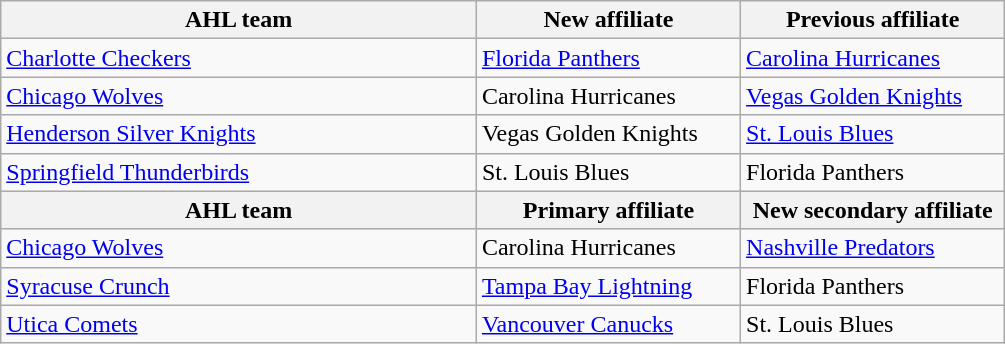<table class="wikitable">
<tr>
<th bgcolor="#DDDDFF" width="45%">AHL team</th>
<th bgcolor="#DDDDFF" width="25%">New affiliate</th>
<th bgcolor="#DDDDFF" width="25%">Previous affiliate</th>
</tr>
<tr>
<td><a href='#'>Charlotte Checkers</a></td>
<td><a href='#'>Florida Panthers</a></td>
<td><a href='#'>Carolina Hurricanes</a></td>
</tr>
<tr>
<td><a href='#'>Chicago Wolves</a></td>
<td>Carolina Hurricanes</td>
<td><a href='#'>Vegas Golden Knights</a></td>
</tr>
<tr>
<td><a href='#'>Henderson Silver Knights</a></td>
<td>Vegas Golden Knights</td>
<td><a href='#'>St. Louis Blues</a></td>
</tr>
<tr>
<td><a href='#'>Springfield Thunderbirds</a></td>
<td>St. Louis Blues</td>
<td>Florida Panthers</td>
</tr>
<tr>
<th bgcolor="#DDDDFF" width="45%">AHL team</th>
<th bgcolor="#DDDDFF" width="25%">Primary affiliate</th>
<th bgcolor="#DDDDFF" width="25%">New secondary affiliate</th>
</tr>
<tr>
<td><a href='#'>Chicago Wolves</a></td>
<td>Carolina Hurricanes</td>
<td><a href='#'>Nashville Predators</a></td>
</tr>
<tr>
<td><a href='#'>Syracuse Crunch</a></td>
<td><a href='#'>Tampa Bay Lightning</a></td>
<td>Florida Panthers</td>
</tr>
<tr>
<td><a href='#'>Utica Comets</a></td>
<td><a href='#'>Vancouver Canucks</a></td>
<td>St. Louis Blues</td>
</tr>
</table>
